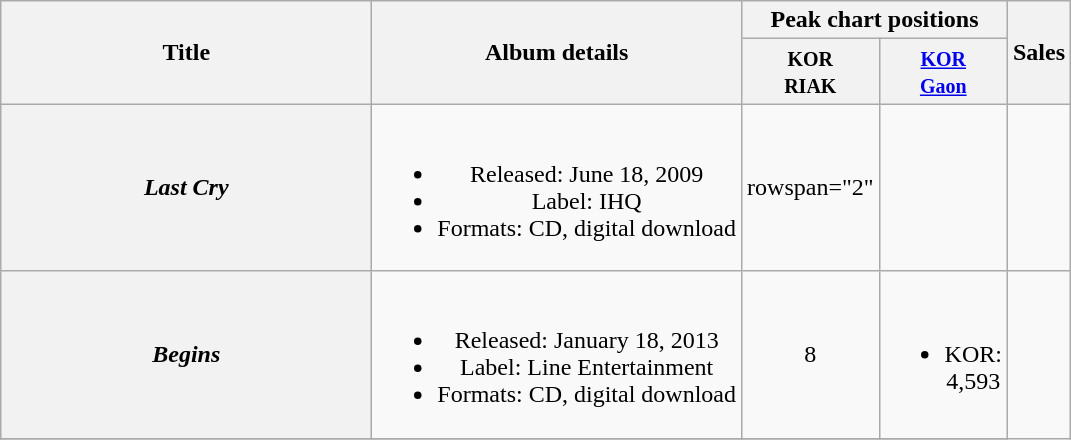<table class="wikitable plainrowheaders" style="text-align:center;">
<tr>
<th scope="col" rowspan="2" style="width:15em;">Title</th>
<th scope="col" rowspan="2">Album details</th>
<th colspan="2" scope="col">Peak chart positions</th>
<th scope="col" rowspan="2">Sales</th>
</tr>
<tr>
<th style="width:3em;"><small>KOR<br>RIAK</small><br></th>
<th style="width:3em;"><small><a href='#'>KOR<br>Gaon</a></small><br></th>
</tr>
<tr>
<th scope="row"><em>Last Cry</em></th>
<td><br><ul><li>Released: June 18, 2009</li><li>Label: IHQ</li><li>Formats: CD, digital download</li></ul></td>
<td>rowspan="2" </td>
<td></td>
<td></td>
</tr>
<tr>
<th scope="row"><em>Begins</em></th>
<td><br><ul><li>Released: January 18, 2013</li><li>Label: Line Entertainment</li><li>Formats: CD, digital download</li></ul></td>
<td>8</td>
<td><br><ul><li>KOR: 4,593</li></ul></td>
</tr>
<tr>
</tr>
</table>
